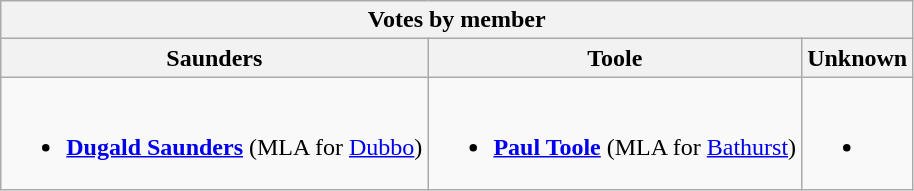<table class="wikitable">
<tr>
<th colspan="3">Votes by member</th>
</tr>
<tr>
<th>Saunders</th>
<th>Toole</th>
<th>Unknown</th>
</tr>
<tr>
<td><br><ul><li><strong><a href='#'>Dugald Saunders</a></strong> (MLA for <a href='#'>Dubbo</a>)</li></ul></td>
<td><br><ul><li><strong><a href='#'>Paul Toole</a></strong> (MLA for <a href='#'>Bathurst</a>)</li></ul></td>
<td><br><ul><li></li></ul></td>
</tr>
</table>
